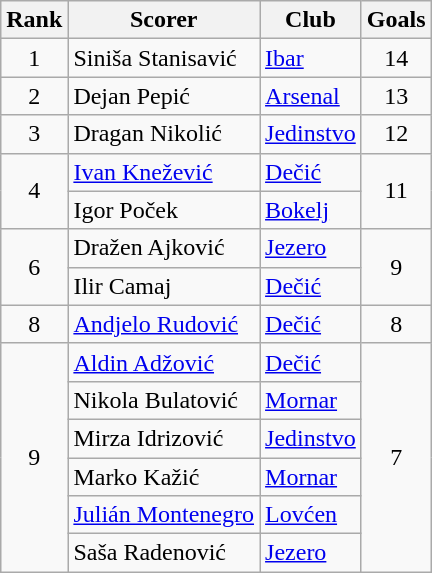<table class="wikitable">
<tr>
<th>Rank</th>
<th>Scorer</th>
<th>Club</th>
<th>Goals</th>
</tr>
<tr>
<td rowspan="1" align="center">1</td>
<td> Siniša Stanisavić</td>
<td><a href='#'>Ibar</a></td>
<td align="center">14</td>
</tr>
<tr>
<td rowspan="1" align="center">2</td>
<td> Dejan Pepić</td>
<td><a href='#'>Arsenal</a></td>
<td align="center">13</td>
</tr>
<tr>
<td rowspan="1" align="center">3</td>
<td> Dragan Nikolić</td>
<td><a href='#'>Jedinstvo</a></td>
<td align="center">12</td>
</tr>
<tr>
<td rowspan="2" align="center">4</td>
<td> <a href='#'>Ivan Knežević</a></td>
<td><a href='#'>Dečić</a></td>
<td rowspan="2" align="center">11</td>
</tr>
<tr>
<td> Igor Poček</td>
<td><a href='#'>Bokelj</a></td>
</tr>
<tr>
<td rowspan="2" align="center">6</td>
<td> Dražen Ajković</td>
<td><a href='#'>Jezero</a></td>
<td rowspan="2" align="center">9</td>
</tr>
<tr>
<td> Ilir Camaj</td>
<td><a href='#'>Dečić</a></td>
</tr>
<tr>
<td rowspan="1" align="center">8</td>
<td> <a href='#'>Andjelo Rudović</a></td>
<td><a href='#'>Dečić</a></td>
<td align="center">8</td>
</tr>
<tr>
<td rowspan="6" align="center">9</td>
<td> <a href='#'>Aldin Adžović</a></td>
<td><a href='#'>Dečić</a></td>
<td rowspan="6" align="center">7</td>
</tr>
<tr>
<td> Nikola Bulatović</td>
<td><a href='#'>Mornar</a></td>
</tr>
<tr>
<td> Mirza Idrizović</td>
<td><a href='#'>Jedinstvo</a></td>
</tr>
<tr>
<td> Marko Kažić</td>
<td><a href='#'>Mornar</a></td>
</tr>
<tr>
<td> <a href='#'>Julián Montenegro</a></td>
<td><a href='#'>Lovćen</a></td>
</tr>
<tr>
<td> Saša Radenović</td>
<td><a href='#'>Jezero</a></td>
</tr>
</table>
